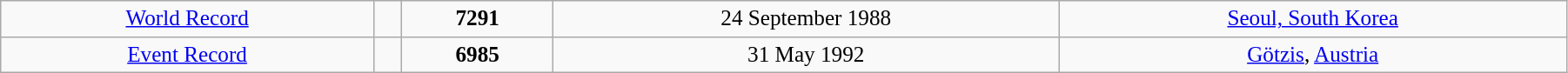<table class="wikitable" style=" text-align:center; font-size:105%;" width="95%">
<tr>
<td><a href='#'>World Record</a></td>
<td></td>
<td><strong>7291</strong></td>
<td>24 September 1988</td>
<td> <a href='#'>Seoul, South Korea</a></td>
</tr>
<tr>
<td><a href='#'>Event Record</a></td>
<td></td>
<td><strong>6985</strong></td>
<td>31 May 1992</td>
<td> <a href='#'>Götzis</a>, <a href='#'>Austria</a></td>
</tr>
</table>
